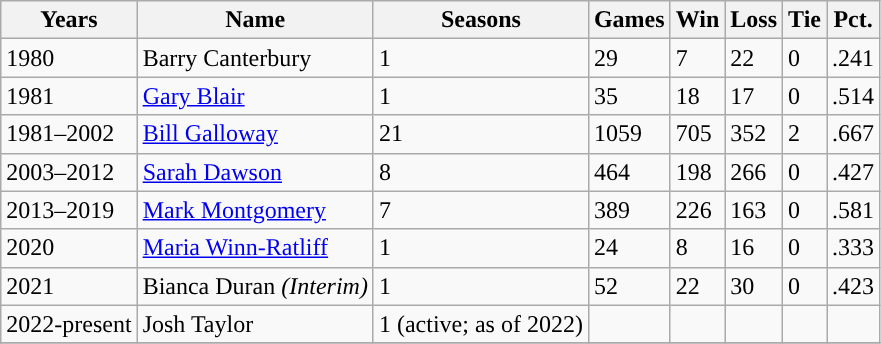<table class="wikitable">
<tr>
<th width=px>Years</th>
<th width=px>Name</th>
<th width=px>Seasons</th>
<th width=px>Games</th>
<th width=px>Win</th>
<th width=px>Loss</th>
<th width=px>Tie</th>
<th width=px>Pct.</th>
</tr>
<tr>
<td>1980</td>
<td>Barry Canterbury</td>
<td>1</td>
<td>29</td>
<td>7</td>
<td>22</td>
<td>0</td>
<td>.241</td>
</tr>
<tr>
<td>1981</td>
<td><a href='#'>Gary Blair</a></td>
<td>1</td>
<td>35</td>
<td>18</td>
<td>17</td>
<td>0</td>
<td>.514</td>
</tr>
<tr>
<td>1981–2002</td>
<td><a href='#'>Bill Galloway</a></td>
<td>21</td>
<td>1059</td>
<td>705</td>
<td>352</td>
<td>2</td>
<td>.667</td>
</tr>
<tr>
<td>2003–2012</td>
<td><a href='#'>Sarah Dawson</a></td>
<td>8</td>
<td>464</td>
<td>198</td>
<td>266</td>
<td>0</td>
<td>.427</td>
</tr>
<tr>
<td>2013–2019</td>
<td><a href='#'>Mark Montgomery</a></td>
<td>7</td>
<td>389</td>
<td>226</td>
<td>163</td>
<td>0</td>
<td>.581</td>
</tr>
<tr>
<td>2020</td>
<td><a href='#'>Maria Winn-Ratliff</a></td>
<td>1</td>
<td>24</td>
<td>8</td>
<td>16</td>
<td>0</td>
<td>.333</td>
</tr>
<tr>
<td>2021</td>
<td>Bianca Duran <em>(Interim)</em></td>
<td>1</td>
<td>52</td>
<td>22</td>
<td>30</td>
<td>0</td>
<td>.423</td>
</tr>
<tr>
<td>2022-present</td>
<td>Josh Taylor</td>
<td>1 (active; as of 2022)</td>
<td></td>
<td></td>
<td></td>
<td></td>
<td></td>
</tr>
<tr>
</tr>
</table>
